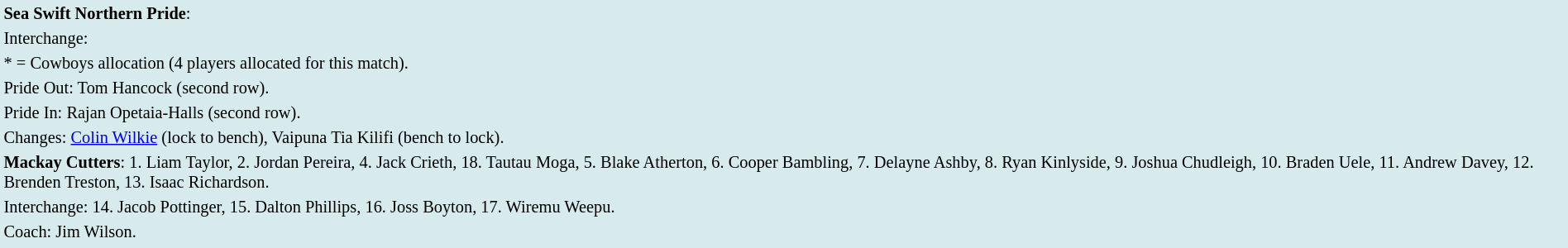<table style="background:#d7ebed; font-size:85%; width:100%;">
<tr>
<td><strong>Sea Swift Northern Pride</strong>:             </td>
</tr>
<tr>
<td>Interchange:    </td>
</tr>
<tr>
<td>* = Cowboys allocation (4 players allocated for this match).</td>
</tr>
<tr>
<td>Pride Out: Tom Hancock (second row).</td>
</tr>
<tr>
<td>Pride In: Rajan Opetaia-Halls (second row).</td>
</tr>
<tr>
<td>Changes: <a href='#'>Colin Wilkie</a> (lock to bench), Vaipuna Tia Kilifi (bench to lock).</td>
</tr>
<tr>
<td><strong>Mackay Cutters</strong>: 1. Liam Taylor, 2. Jordan Pereira, 4. Jack Crieth, 18.  Tautau Moga, 5. Blake Atherton, 6. Cooper Bambling, 7. Delayne Ashby, 8. Ryan Kinlyside, 9. Joshua Chudleigh, 10. Braden Uele, 11. Andrew Davey, 12. Brenden Treston, 13. Isaac Richardson.</td>
</tr>
<tr>
<td>Interchange: 14. Jacob Pottinger, 15. Dalton Phillips, 16. Joss Boyton, 17. Wiremu Weepu.</td>
</tr>
<tr>
<td>Coach: Jim Wilson.</td>
</tr>
<tr>
</tr>
</table>
